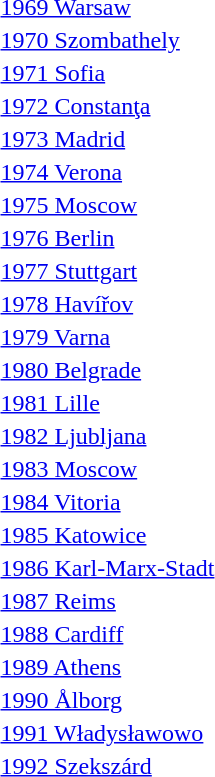<table>
<tr>
<td><a href='#'>1969 Warsaw</a></td>
<td></td>
<td></td>
<td></td>
</tr>
<tr>
<td><a href='#'>1970 Szombathely</a></td>
<td></td>
<td></td>
<td></td>
</tr>
<tr>
<td><a href='#'>1971 Sofia</a></td>
<td></td>
<td></td>
<td></td>
</tr>
<tr>
<td><a href='#'>1972 Constanţa</a></td>
<td></td>
<td></td>
<td></td>
</tr>
<tr>
<td><a href='#'>1973 Madrid</a></td>
<td></td>
<td></td>
<td></td>
</tr>
<tr>
<td><a href='#'>1974 Verona</a></td>
<td></td>
<td></td>
<td></td>
</tr>
<tr>
<td><a href='#'>1975 Moscow</a></td>
<td></td>
<td></td>
<td></td>
</tr>
<tr>
<td><a href='#'>1976 Berlin</a></td>
<td></td>
<td></td>
<td></td>
</tr>
<tr>
<td><a href='#'>1977 Stuttgart</a></td>
<td></td>
<td></td>
<td></td>
</tr>
<tr>
<td><a href='#'>1978 Havířov</a></td>
<td></td>
<td></td>
<td></td>
</tr>
<tr>
<td><a href='#'>1979 Varna</a></td>
<td></td>
<td></td>
<td></td>
</tr>
<tr>
<td><a href='#'>1980 Belgrade</a></td>
<td></td>
<td></td>
<td></td>
</tr>
<tr>
<td><a href='#'>1981 Lille</a></td>
<td></td>
<td></td>
<td></td>
</tr>
<tr>
<td><a href='#'>1982 Ljubljana</a></td>
<td></td>
<td></td>
<td></td>
</tr>
<tr>
<td><a href='#'>1983  Moscow</a></td>
<td></td>
<td></td>
<td></td>
</tr>
<tr>
<td><a href='#'>1984 Vitoria</a></td>
<td></td>
<td></td>
<td></td>
</tr>
<tr>
<td><a href='#'>1985 Katowice</a></td>
<td></td>
<td></td>
<td></td>
</tr>
<tr>
<td><a href='#'>1986 Karl-Marx-Stadt</a></td>
<td></td>
<td></td>
<td></td>
</tr>
<tr>
<td><a href='#'>1987 Reims</a></td>
<td></td>
<td></td>
<td></td>
</tr>
<tr>
<td><a href='#'>1988 Cardiff</a></td>
<td></td>
<td></td>
<td></td>
</tr>
<tr>
<td><a href='#'>1989 Athens</a></td>
<td></td>
<td></td>
<td></td>
</tr>
<tr>
<td><a href='#'>1990 Ålborg</a></td>
<td></td>
<td></td>
<td></td>
</tr>
<tr>
<td><a href='#'>1991 Władysławowo</a></td>
<td></td>
<td></td>
<td></td>
</tr>
<tr>
<td><a href='#'>1992 Szekszárd</a></td>
<td></td>
<td></td>
<td></td>
</tr>
</table>
